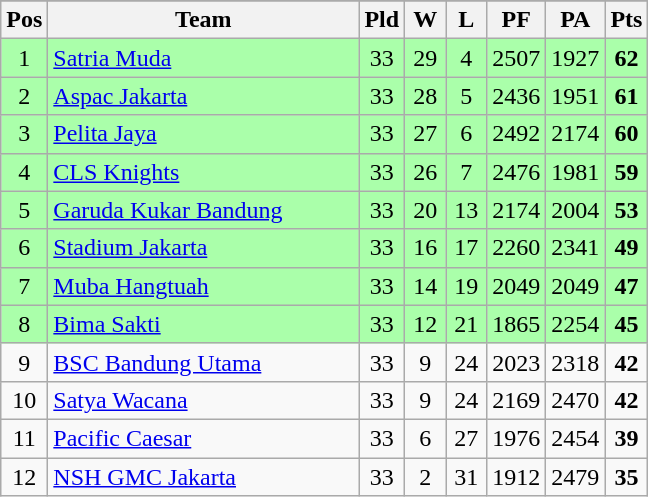<table class=wikitable>
<tr align=center>
</tr>
<tr>
<th width=10>Pos</th>
<th width=200>Team</th>
<th width=20>Pld</th>
<th width=20>W</th>
<th width=20>L</th>
<th width=30>PF</th>
<th width=30>PA</th>
<th width=20>Pts</th>
</tr>
<tr align=center bgcolor=#aaffaa>
<td>1</td>
<td align=left><a href='#'>Satria Muda</a></td>
<td>33</td>
<td>29</td>
<td>4</td>
<td>2507</td>
<td>1927</td>
<td><strong>62</strong></td>
</tr>
<tr align=center bgcolor=#aaffaa>
<td>2</td>
<td align=left><a href='#'>Aspac Jakarta</a></td>
<td>33</td>
<td>28</td>
<td>5</td>
<td>2436</td>
<td>1951</td>
<td><strong>61</strong></td>
</tr>
<tr align=center bgcolor=#aaffaa>
<td>3</td>
<td align=left><a href='#'>Pelita Jaya</a></td>
<td>33</td>
<td>27</td>
<td>6</td>
<td>2492</td>
<td>2174</td>
<td><strong>60</strong></td>
</tr>
<tr align=center bgcolor=#aaffaa>
<td>4</td>
<td align=left><a href='#'>CLS Knights</a></td>
<td>33</td>
<td>26</td>
<td>7</td>
<td>2476</td>
<td>1981</td>
<td><strong>59</strong></td>
</tr>
<tr align=center bgcolor=#aaffaa>
<td>5</td>
<td align=left><a href='#'>Garuda Kukar Bandung</a></td>
<td>33</td>
<td>20</td>
<td>13</td>
<td>2174</td>
<td>2004</td>
<td><strong>53</strong></td>
</tr>
<tr align=center bgcolor=#aaffaa>
<td>6</td>
<td align=left><a href='#'>Stadium Jakarta</a></td>
<td>33</td>
<td>16</td>
<td>17</td>
<td>2260</td>
<td>2341</td>
<td><strong>49</strong></td>
</tr>
<tr align=center bgcolor=#aaffaa>
<td>7</td>
<td align=left><a href='#'>Muba Hangtuah</a></td>
<td>33</td>
<td>14</td>
<td>19</td>
<td>2049</td>
<td>2049</td>
<td><strong>47</strong></td>
</tr>
<tr align=center bgcolor=#aaffaa>
<td>8</td>
<td align=left><a href='#'>Bima Sakti</a></td>
<td>33</td>
<td>12</td>
<td>21</td>
<td>1865</td>
<td>2254</td>
<td><strong>45</strong></td>
</tr>
<tr align=center>
<td>9</td>
<td align=left><a href='#'>BSC Bandung Utama</a></td>
<td>33</td>
<td>9</td>
<td>24</td>
<td>2023</td>
<td>2318</td>
<td><strong>42</strong></td>
</tr>
<tr align=center>
<td>10</td>
<td align=left><a href='#'>Satya Wacana</a></td>
<td>33</td>
<td>9</td>
<td>24</td>
<td>2169</td>
<td>2470</td>
<td><strong>42</strong></td>
</tr>
<tr align=center>
<td>11</td>
<td align=left><a href='#'>Pacific Caesar</a></td>
<td>33</td>
<td>6</td>
<td>27</td>
<td>1976</td>
<td>2454</td>
<td><strong>39</strong></td>
</tr>
<tr align=center>
<td>12</td>
<td align=left><a href='#'>NSH GMC Jakarta</a></td>
<td>33</td>
<td>2</td>
<td>31</td>
<td>1912</td>
<td>2479</td>
<td><strong>35</strong></td>
</tr>
</table>
